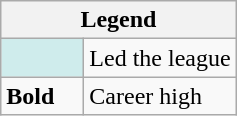<table class="wikitable mw-collapsible">
<tr>
<th colspan="2">Legend</th>
</tr>
<tr>
<td style="background:#cfecec; width:3em;"></td>
<td>Led the league</td>
</tr>
<tr>
<td><strong>Bold</strong></td>
<td>Career high</td>
</tr>
</table>
